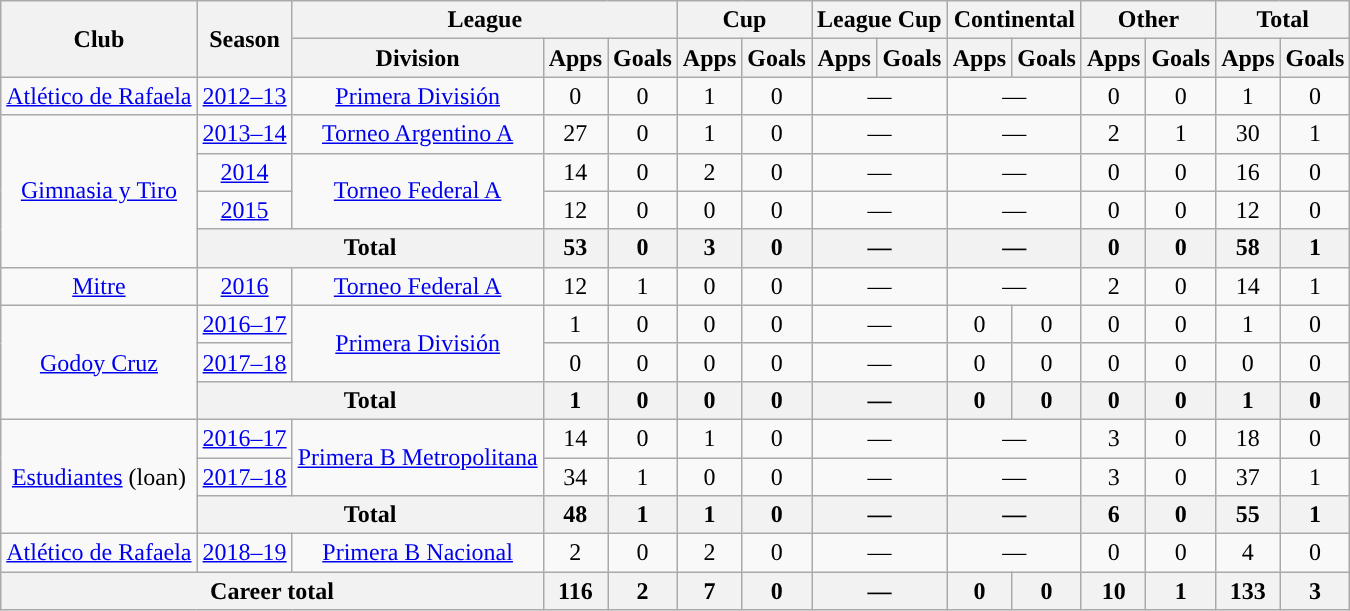<table class="wikitable" style="text-align:center">
<tr>
<th rowspan="2">Club</th>
<th rowspan="2">Season</th>
<th colspan="3">League</th>
<th colspan="2">Cup</th>
<th colspan="2">League Cup</th>
<th colspan="2">Continental</th>
<th colspan="2">Other</th>
<th colspan="2">Total</th>
</tr>
<tr>
<th>Division</th>
<th>Apps</th>
<th>Goals</th>
<th>Apps</th>
<th>Goals</th>
<th>Apps</th>
<th>Goals</th>
<th>Apps</th>
<th>Goals</th>
<th>Apps</th>
<th>Goals</th>
<th>Apps</th>
<th>Goals</th>
</tr>
<tr>
<td rowspan="1"><a href='#'>Atlético de Rafaela</a></td>
<td><a href='#'>2012–13</a></td>
<td rowspan="1"><a href='#'>Primera División</a></td>
<td>0</td>
<td>0</td>
<td>1</td>
<td>0</td>
<td colspan="2">—</td>
<td colspan="2">—</td>
<td>0</td>
<td>0</td>
<td>1</td>
<td>0</td>
</tr>
<tr>
<td rowspan="4"><a href='#'>Gimnasia y Tiro</a></td>
<td><a href='#'>2013–14</a></td>
<td rowspan="1"><a href='#'>Torneo Argentino A</a></td>
<td>27</td>
<td>0</td>
<td>1</td>
<td>0</td>
<td colspan="2">—</td>
<td colspan="2">—</td>
<td>2</td>
<td>1</td>
<td>30</td>
<td>1</td>
</tr>
<tr>
<td><a href='#'>2014</a></td>
<td rowspan="2"><a href='#'>Torneo Federal A</a></td>
<td>14</td>
<td>0</td>
<td>2</td>
<td>0</td>
<td colspan="2">—</td>
<td colspan="2">—</td>
<td>0</td>
<td>0</td>
<td>16</td>
<td>0</td>
</tr>
<tr>
<td><a href='#'>2015</a></td>
<td>12</td>
<td>0</td>
<td>0</td>
<td>0</td>
<td colspan="2">—</td>
<td colspan="2">—</td>
<td>0</td>
<td>0</td>
<td>12</td>
<td>0</td>
</tr>
<tr>
<th colspan="2">Total</th>
<th>53</th>
<th>0</th>
<th>3</th>
<th>0</th>
<th colspan="2">—</th>
<th colspan="2">—</th>
<th>0</th>
<th>0</th>
<th>58</th>
<th>1</th>
</tr>
<tr>
<td rowspan="1"><a href='#'>Mitre</a></td>
<td><a href='#'>2016</a></td>
<td rowspan="1"><a href='#'>Torneo Federal A</a></td>
<td>12</td>
<td>1</td>
<td>0</td>
<td>0</td>
<td colspan="2">—</td>
<td colspan="2">—</td>
<td>2</td>
<td>0</td>
<td>14</td>
<td>1</td>
</tr>
<tr>
<td rowspan="3"><a href='#'>Godoy Cruz</a></td>
<td><a href='#'>2016–17</a></td>
<td rowspan="2"><a href='#'>Primera División</a></td>
<td>1</td>
<td>0</td>
<td>0</td>
<td>0</td>
<td colspan="2">—</td>
<td>0</td>
<td>0</td>
<td>0</td>
<td>0</td>
<td>1</td>
<td>0</td>
</tr>
<tr>
<td><a href='#'>2017–18</a></td>
<td>0</td>
<td>0</td>
<td>0</td>
<td>0</td>
<td colspan="2">—</td>
<td>0</td>
<td>0</td>
<td>0</td>
<td>0</td>
<td>0</td>
<td>0</td>
</tr>
<tr>
<th colspan="2">Total</th>
<th>1</th>
<th>0</th>
<th>0</th>
<th>0</th>
<th colspan="2">—</th>
<th>0</th>
<th>0</th>
<th>0</th>
<th>0</th>
<th>1</th>
<th>0</th>
</tr>
<tr>
<td rowspan="3"><a href='#'>Estudiantes</a> (loan)</td>
<td><a href='#'>2016–17</a></td>
<td rowspan="2"><a href='#'>Primera B Metropolitana</a></td>
<td>14</td>
<td>0</td>
<td>1</td>
<td>0</td>
<td colspan="2">—</td>
<td colspan="2">—</td>
<td>3</td>
<td>0</td>
<td>18</td>
<td>0</td>
</tr>
<tr>
<td><a href='#'>2017–18</a></td>
<td>34</td>
<td>1</td>
<td>0</td>
<td>0</td>
<td colspan="2">—</td>
<td colspan="2">—</td>
<td>3</td>
<td>0</td>
<td>37</td>
<td>1</td>
</tr>
<tr>
<th colspan="2">Total</th>
<th>48</th>
<th>1</th>
<th>1</th>
<th>0</th>
<th colspan="2">—</th>
<th colspan="2">—</th>
<th>6</th>
<th>0</th>
<th>55</th>
<th>1</th>
</tr>
<tr>
<td rowspan="1"><a href='#'>Atlético de Rafaela</a></td>
<td><a href='#'>2018–19</a></td>
<td rowspan="1"><a href='#'>Primera B Nacional</a></td>
<td>2</td>
<td>0</td>
<td>2</td>
<td>0</td>
<td colspan="2">—</td>
<td colspan="2">—</td>
<td>0</td>
<td>0</td>
<td>4</td>
<td>0</td>
</tr>
<tr>
<th colspan="3">Career total</th>
<th>116</th>
<th>2</th>
<th>7</th>
<th>0</th>
<th colspan="2">—</th>
<th>0</th>
<th>0</th>
<th>10</th>
<th>1</th>
<th>133</th>
<th>3</th>
</tr>
</table>
